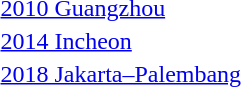<table>
<tr>
<td><a href='#'>2010 Guangzhou</a></td>
<td></td>
<td></td>
<td></td>
</tr>
<tr>
<td><a href='#'>2014 Incheon</a></td>
<td></td>
<td></td>
<td></td>
</tr>
<tr>
<td><a href='#'>2018 Jakarta–Palembang</a></td>
<td></td>
<td></td>
<td></td>
</tr>
</table>
